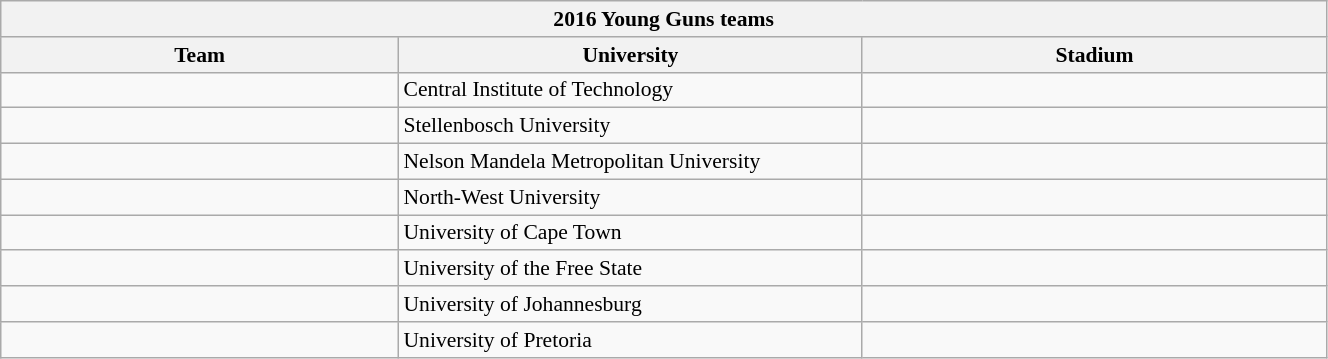<table class="wikitable sortable" style="text-align:left; font-size:90%; width:70%">
<tr>
<th colspan=3>2016 Young Guns teams</th>
</tr>
<tr>
<th style="width:30%;">Team</th>
<th style="width:35%;">University</th>
<th style="width:35%;">Stadium</th>
</tr>
<tr>
<td></td>
<td>Central Institute of Technology</td>
<td></td>
</tr>
<tr>
<td></td>
<td>Stellenbosch University</td>
<td></td>
</tr>
<tr>
<td></td>
<td>Nelson Mandela Metropolitan University</td>
<td></td>
</tr>
<tr>
<td></td>
<td>North-West University</td>
<td></td>
</tr>
<tr>
<td></td>
<td>University of Cape Town</td>
<td></td>
</tr>
<tr>
<td></td>
<td>University of the Free State</td>
<td></td>
</tr>
<tr>
<td></td>
<td>University of Johannesburg</td>
<td></td>
</tr>
<tr>
<td></td>
<td>University of Pretoria</td>
<td></td>
</tr>
</table>
